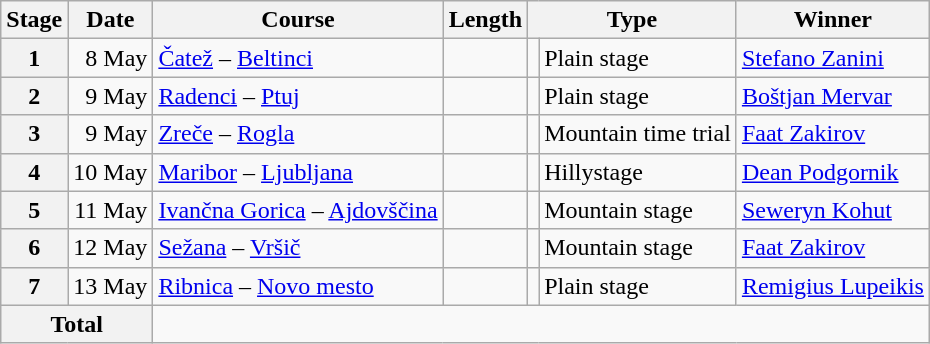<table class="wikitable">
<tr>
<th>Stage</th>
<th>Date</th>
<th>Course</th>
<th>Length</th>
<th colspan="2">Type</th>
<th>Winner</th>
</tr>
<tr>
<th style="text-align:center">1</th>
<td align=right>8 May</td>
<td><a href='#'>Čatež</a> – <a href='#'>Beltinci</a></td>
<td style="text-align:center;"></td>
<td></td>
<td>Plain stage</td>
<td> <a href='#'>Stefano Zanini</a></td>
</tr>
<tr>
<th style="text-align:center">2</th>
<td align=right>9 May</td>
<td><a href='#'>Radenci</a> – <a href='#'>Ptuj</a></td>
<td style="text-align:center;"></td>
<td></td>
<td>Plain stage</td>
<td> <a href='#'>Boštjan Mervar</a></td>
</tr>
<tr>
<th style="text-align:center">3</th>
<td align=right>9 May</td>
<td><a href='#'>Zreče</a> – <a href='#'>Rogla</a></td>
<td style="text-align:center;"></td>
<td></td>
<td>Mountain time trial</td>
<td> <a href='#'>Faat Zakirov</a></td>
</tr>
<tr>
<th style="text-align:center">4</th>
<td align=right>10 May</td>
<td><a href='#'>Maribor</a> – <a href='#'>Ljubljana</a></td>
<td style="text-align:center;"></td>
<td></td>
<td>Hillystage</td>
<td> <a href='#'>Dean Podgornik</a></td>
</tr>
<tr>
<th style="text-align:center">5</th>
<td align=right>11 May</td>
<td><a href='#'>Ivančna Gorica</a> – <a href='#'>Ajdovščina</a></td>
<td style="text-align:center;"></td>
<td></td>
<td>Mountain stage</td>
<td> <a href='#'>Seweryn Kohut</a></td>
</tr>
<tr>
<th style="text-align:center">6</th>
<td align=right>12 May</td>
<td><a href='#'>Sežana</a> – <a href='#'>Vršič</a></td>
<td style="text-align:center;"></td>
<td></td>
<td>Mountain stage</td>
<td> <a href='#'>Faat Zakirov</a></td>
</tr>
<tr>
<th style="text-align:center">7</th>
<td align=right>13 May</td>
<td><a href='#'>Ribnica</a> – <a href='#'>Novo mesto</a></td>
<td style="text-align:center;"></td>
<td></td>
<td>Plain stage</td>
<td> <a href='#'>Remigius Lupeikis</a></td>
</tr>
<tr>
<th colspan="2">Total</th>
<td colspan="6" style="text-align:center;"></td>
</tr>
</table>
